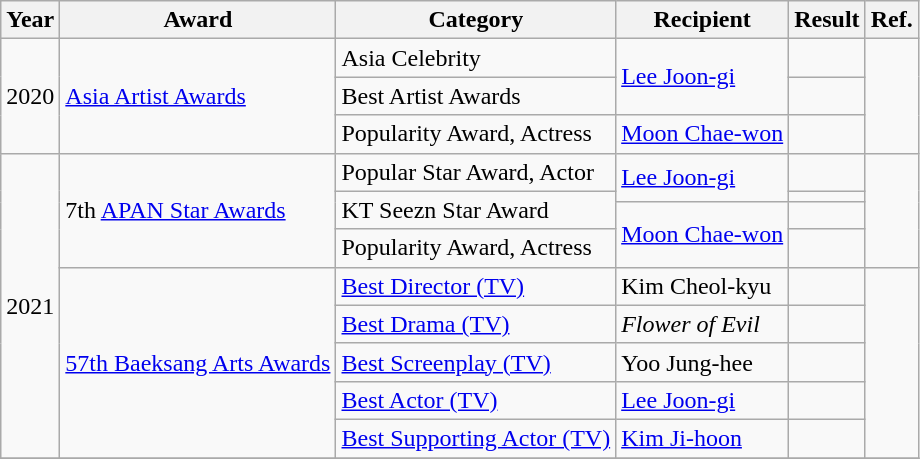<table class="wikitable">
<tr>
<th>Year</th>
<th>Award</th>
<th>Category</th>
<th>Recipient</th>
<th>Result</th>
<th>Ref.</th>
</tr>
<tr>
<td rowspan="3">2020</td>
<td rowspan="3"><a href='#'>Asia Artist Awards</a></td>
<td>Asia Celebrity</td>
<td rowspan="2"><a href='#'>Lee Joon-gi</a></td>
<td></td>
<td rowspan=3></td>
</tr>
<tr>
<td>Best Artist Awards</td>
<td></td>
</tr>
<tr>
<td>Popularity Award, Actress</td>
<td><a href='#'>Moon Chae-won</a></td>
<td></td>
</tr>
<tr>
<td rowspan="9">2021</td>
<td rowspan="4">7th <a href='#'>APAN Star Awards</a></td>
<td>Popular Star Award, Actor</td>
<td rowspan="2"><a href='#'>Lee Joon-gi</a></td>
<td></td>
<td rowspan=4></td>
</tr>
<tr>
<td rowspan="2">KT Seezn Star Award</td>
<td></td>
</tr>
<tr>
<td rowspan="2"><a href='#'>Moon Chae-won</a></td>
<td></td>
</tr>
<tr>
<td>Popularity Award, Actress</td>
<td></td>
</tr>
<tr>
<td rowspan="5"><a href='#'>57th Baeksang Arts Awards</a></td>
<td><a href='#'>Best Director (TV)</a></td>
<td>Kim Cheol-kyu</td>
<td></td>
<td rowspan="5"></td>
</tr>
<tr>
<td><a href='#'>Best Drama (TV)</a></td>
<td><em>Flower of Evil</em></td>
<td></td>
</tr>
<tr>
<td><a href='#'>Best Screenplay (TV)</a></td>
<td>Yoo Jung-hee</td>
<td></td>
</tr>
<tr>
<td><a href='#'>Best Actor (TV)</a></td>
<td><a href='#'>Lee Joon-gi</a></td>
<td></td>
</tr>
<tr>
<td><a href='#'>Best Supporting Actor (TV)</a></td>
<td><a href='#'>Kim Ji-hoon</a></td>
<td></td>
</tr>
<tr>
</tr>
</table>
